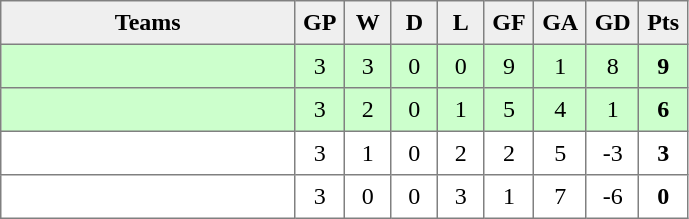<table style=border-collapse:collapse border=1 cellspacing=0 cellpadding=5>
<tr align=center bgcolor=#efefef>
<th width=185>Teams</th>
<th width=20>GP</th>
<th width=20>W</th>
<th width=20>D</th>
<th width=20>L</th>
<th width=20>GF</th>
<th width=20>GA</th>
<th width=20>GD</th>
<th width=20>Pts</th>
</tr>
<tr align=center style="background:#ccffcc;">
<td style="text-align:left;"></td>
<td>3</td>
<td>3</td>
<td>0</td>
<td>0</td>
<td>9</td>
<td>1</td>
<td>8</td>
<td><strong>9</strong></td>
</tr>
<tr align=center style="background:#ccffcc;">
<td style="text-align:left;"></td>
<td>3</td>
<td>2</td>
<td>0</td>
<td>1</td>
<td>5</td>
<td>4</td>
<td>1</td>
<td><strong>6</strong></td>
</tr>
<tr align=center>
<td style="text-align:left;"></td>
<td>3</td>
<td>1</td>
<td>0</td>
<td>2</td>
<td>2</td>
<td>5</td>
<td>-3</td>
<td><strong>3</strong></td>
</tr>
<tr align=center>
<td style="text-align:left;"></td>
<td>3</td>
<td>0</td>
<td>0</td>
<td>3</td>
<td>1</td>
<td>7</td>
<td>-6</td>
<td><strong>0</strong></td>
</tr>
</table>
